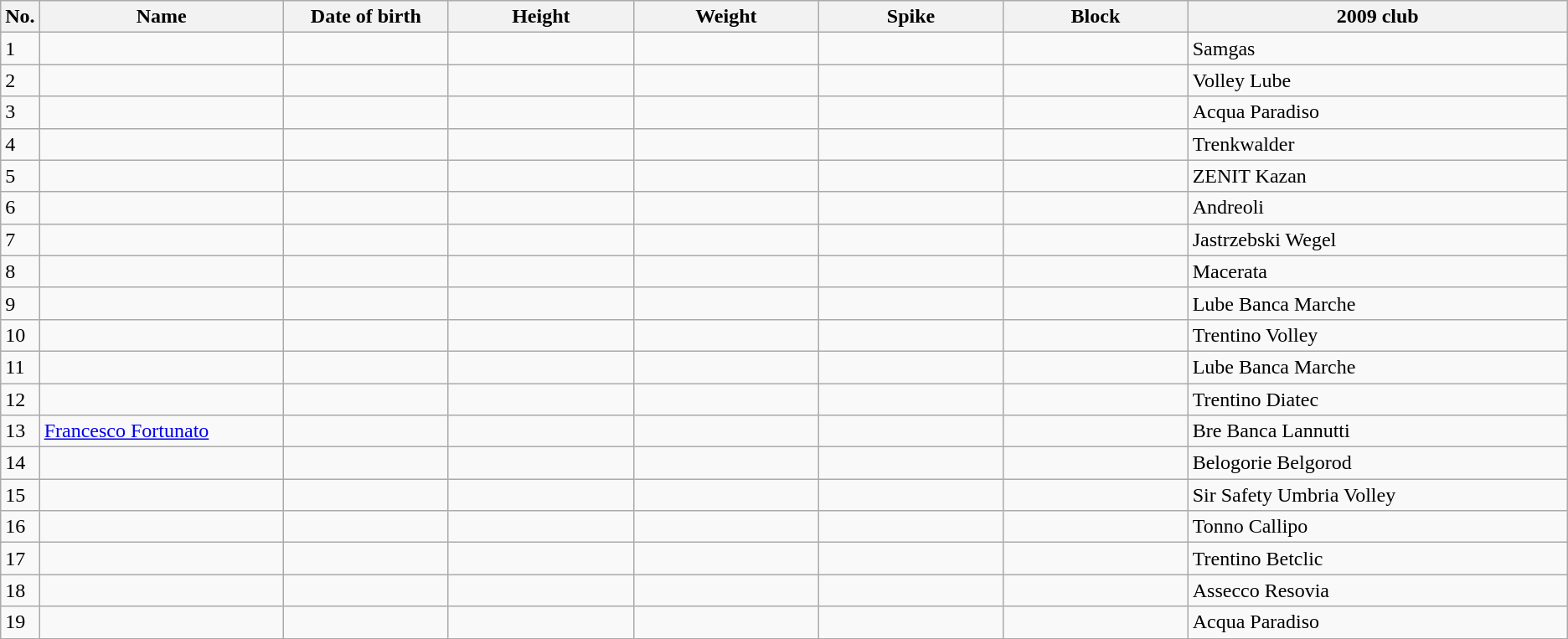<table class="wikitable sortable" style=font-size:100%; text-align:center;>
<tr>
<th>No.</th>
<th style=width:12em>Name</th>
<th style=width:8em>Date of birth</th>
<th style=width:9em>Height</th>
<th style=width:9em>Weight</th>
<th style=width:9em>Spike</th>
<th style=width:9em>Block</th>
<th style=width:19em>2009 club</th>
</tr>
<tr>
<td>1</td>
<td align=left></td>
<td align=right></td>
<td></td>
<td></td>
<td></td>
<td></td>
<td align=left>Samgas</td>
</tr>
<tr>
<td>2</td>
<td align=left></td>
<td align=right></td>
<td></td>
<td></td>
<td></td>
<td></td>
<td align=left>Volley Lube</td>
</tr>
<tr>
<td>3</td>
<td align=left></td>
<td align=right></td>
<td></td>
<td></td>
<td></td>
<td></td>
<td align=left>Acqua Paradiso</td>
</tr>
<tr>
<td>4</td>
<td align=left></td>
<td align=right></td>
<td></td>
<td></td>
<td></td>
<td></td>
<td align=left>Trenkwalder</td>
</tr>
<tr>
<td>5</td>
<td align=left></td>
<td align=right></td>
<td></td>
<td></td>
<td></td>
<td></td>
<td align=left>ZENIT Kazan</td>
</tr>
<tr>
<td>6</td>
<td align=left></td>
<td align=right></td>
<td></td>
<td></td>
<td></td>
<td></td>
<td align=left>Andreoli</td>
</tr>
<tr>
<td>7</td>
<td align=left></td>
<td align=right></td>
<td></td>
<td></td>
<td></td>
<td></td>
<td align=left>Jastrzebski Wegel</td>
</tr>
<tr>
<td>8</td>
<td align=left></td>
<td align=right></td>
<td></td>
<td></td>
<td></td>
<td></td>
<td align=left>Macerata</td>
</tr>
<tr>
<td>9</td>
<td align=left></td>
<td align=right></td>
<td></td>
<td></td>
<td></td>
<td></td>
<td align=left>Lube Banca Marche</td>
</tr>
<tr>
<td>10</td>
<td align=left></td>
<td align=right></td>
<td></td>
<td></td>
<td></td>
<td></td>
<td align=left>Trentino Volley</td>
</tr>
<tr>
<td>11</td>
<td align=left></td>
<td align=right></td>
<td></td>
<td></td>
<td></td>
<td></td>
<td align=left>Lube Banca Marche</td>
</tr>
<tr>
<td>12</td>
<td align=left></td>
<td align=right></td>
<td></td>
<td></td>
<td></td>
<td></td>
<td align=left>Trentino Diatec</td>
</tr>
<tr>
<td>13</td>
<td align=left><a href='#'>Francesco Fortunato</a></td>
<td align=right></td>
<td></td>
<td></td>
<td></td>
<td></td>
<td align=left>Bre Banca Lannutti</td>
</tr>
<tr>
<td>14</td>
<td align=left></td>
<td align=right></td>
<td></td>
<td></td>
<td></td>
<td></td>
<td align=left>Belogorie Belgorod</td>
</tr>
<tr>
<td>15</td>
<td align=left></td>
<td align=right></td>
<td></td>
<td></td>
<td></td>
<td></td>
<td align=left>Sir Safety Umbria Volley</td>
</tr>
<tr>
<td>16</td>
<td align=left></td>
<td align=right></td>
<td></td>
<td></td>
<td></td>
<td></td>
<td align=left>Tonno Callipo</td>
</tr>
<tr>
<td>17</td>
<td align=left></td>
<td align=right></td>
<td></td>
<td></td>
<td></td>
<td></td>
<td align=left>Trentino Betclic</td>
</tr>
<tr>
<td>18</td>
<td align=left></td>
<td align=right></td>
<td></td>
<td></td>
<td></td>
<td></td>
<td align=left>Assecco Resovia</td>
</tr>
<tr>
<td>19</td>
<td align=left></td>
<td align=right></td>
<td></td>
<td></td>
<td></td>
<td></td>
<td align=left>Acqua Paradiso</td>
</tr>
</table>
